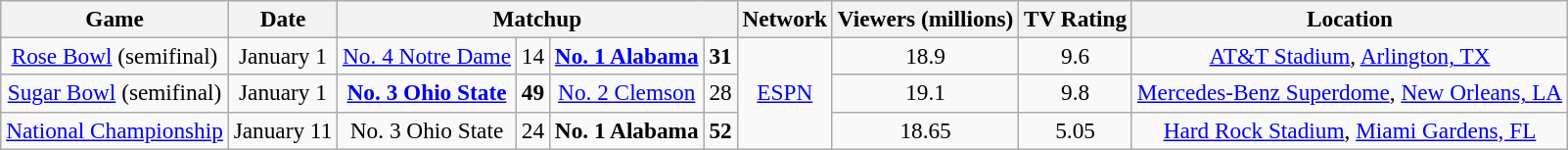<table class="wikitable" style="text-align:center; font-size:97%">
<tr>
<th>Game</th>
<th>Date</th>
<th colspan=4>Matchup</th>
<th>Network</th>
<th>Viewers (millions)</th>
<th>TV Rating</th>
<th>Location</th>
</tr>
<tr>
<td><a href='#'>Rose Bowl</a> (semifinal)</td>
<td>January 1</td>
<td><a href='#'>No. 4 Notre Dame</a></td>
<td>14</td>
<td><strong><a href='#'>No. 1 Alabama</a></strong></td>
<td><strong>31</strong></td>
<td rowspan="3"><a href='#'>ESPN</a></td>
<td>18.9</td>
<td>9.6</td>
<td><a href='#'>AT&T Stadium</a>, <a href='#'>Arlington, TX</a></td>
</tr>
<tr>
<td><a href='#'>Sugar Bowl</a> (semifinal)</td>
<td>January 1</td>
<td><strong><a href='#'>No. 3 Ohio State</a></strong></td>
<td><strong>49</strong></td>
<td><a href='#'>No. 2 Clemson</a></td>
<td>28</td>
<td>19.1</td>
<td>9.8</td>
<td><a href='#'>Mercedes-Benz Superdome</a>, <a href='#'>New Orleans, LA</a></td>
</tr>
<tr>
<td><a href='#'>National Championship</a></td>
<td>January 11</td>
<td>No. 3 Ohio State</td>
<td>24</td>
<td><strong>No. 1 Alabama</strong></td>
<td><strong>52</strong></td>
<td>18.65</td>
<td>5.05</td>
<td><a href='#'>Hard Rock Stadium</a>, <a href='#'>Miami Gardens, FL</a></td>
</tr>
</table>
